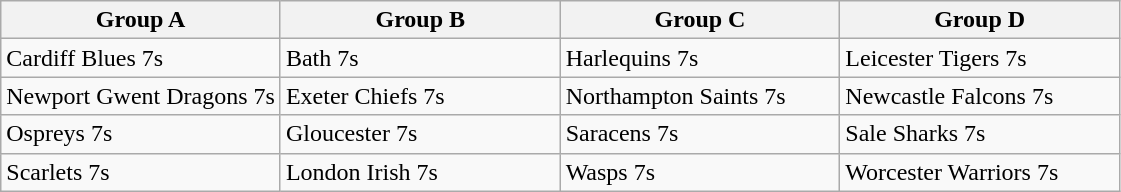<table class="wikitable">
<tr>
<th width=25%>Group A</th>
<th width=25%>Group B</th>
<th width=25%>Group C</th>
<th width=25%>Group D</th>
</tr>
<tr>
<td>Cardiff Blues 7s</td>
<td>Bath 7s</td>
<td>Harlequins 7s</td>
<td>Leicester Tigers 7s</td>
</tr>
<tr>
<td>Newport Gwent Dragons 7s</td>
<td>Exeter Chiefs 7s</td>
<td>Northampton Saints 7s</td>
<td>Newcastle Falcons 7s</td>
</tr>
<tr>
<td>Ospreys 7s</td>
<td>Gloucester 7s</td>
<td>Saracens 7s</td>
<td>Sale Sharks 7s</td>
</tr>
<tr>
<td>Scarlets 7s</td>
<td>London Irish 7s</td>
<td>Wasps 7s</td>
<td>Worcester Warriors 7s</td>
</tr>
</table>
